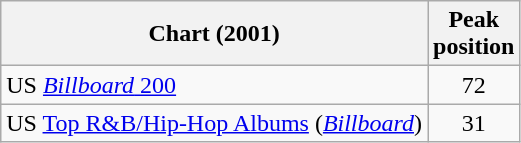<table class="wikitable">
<tr>
<th>Chart (2001)</th>
<th>Peak<br>position</th>
</tr>
<tr>
<td>US <a href='#'><em>Billboard</em> 200</a></td>
<td align="center">72</td>
</tr>
<tr>
<td>US <a href='#'>Top R&B/Hip-Hop Albums</a> (<em><a href='#'>Billboard</a></em>)</td>
<td align="center">31</td>
</tr>
</table>
